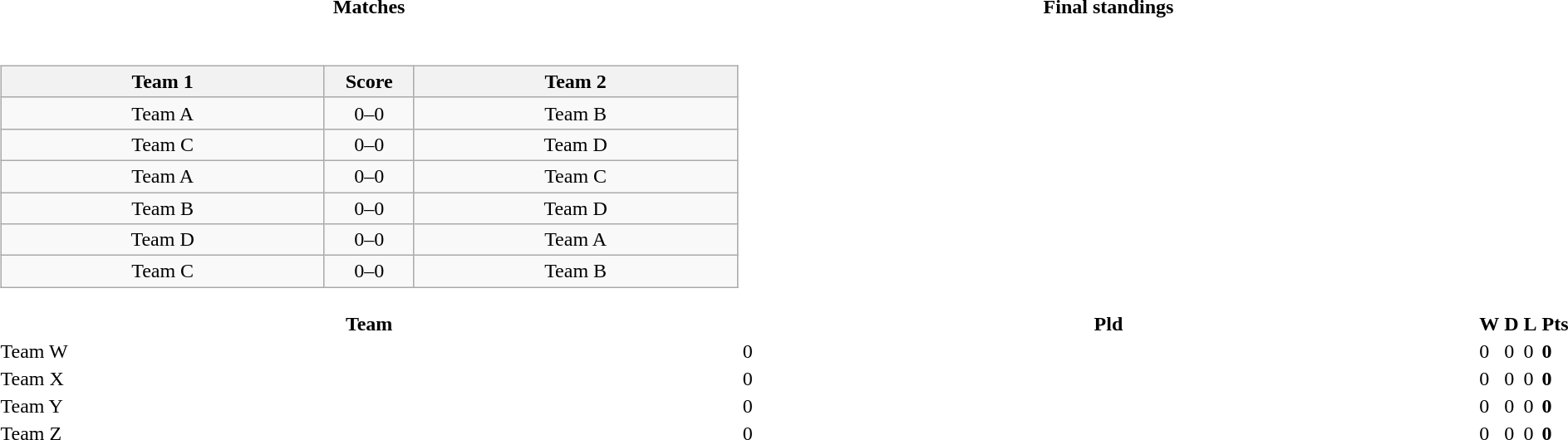<table>
<tr>
<th style="width:50%;">Matches</th>
<th style="width:50%;">Final standings</th>
</tr>
<tr>
<td><br><table class="wikitable" style="text-align: center; margin:1em auto;">
<tr>
<th style="width:200pt;"><strong>Team 1</strong></th>
<th style="width:50pt;"><strong>Score</strong></th>
<th style="width:200pt;"><strong>Team 2</strong></th>
</tr>
<tr>
<td>Team A</td>
<td>0–0</td>
<td>Team B</td>
</tr>
<tr>
<td>Team C</td>
<td>0–0</td>
<td>Team D</td>
</tr>
<tr>
<td>Team A</td>
<td>0–0</td>
<td>Team C</td>
</tr>
<tr>
<td>Team B</td>
<td>0–0</td>
<td>Team D</td>
</tr>
<tr>
<td>Team D</td>
<td>0–0</td>
<td>Team A</td>
</tr>
<tr>
<td>Team C</td>
<td>0–0</td>
<td>Team B</td>
</tr>
</table>
</td>
<td><br></td>
</tr>
<tr>
<th style="width:200px;">Team</th>
<th width="40">Pld</th>
<th width="40">W</th>
<th width="40">D</th>
<th width="40">L</th>
<th width="40">Pts</th>
</tr>
<tr>
<td align=left>Team W</td>
<td>0</td>
<td>0</td>
<td>0</td>
<td>0</td>
<td><strong>0</strong></td>
</tr>
<tr>
<td align=left>Team X</td>
<td>0</td>
<td>0</td>
<td>0</td>
<td>0</td>
<td><strong>0</strong></td>
</tr>
<tr>
<td align=left>Team Y</td>
<td>0</td>
<td>0</td>
<td>0</td>
<td>0</td>
<td><strong>0</strong></td>
</tr>
<tr>
<td align=left>Team Z</td>
<td>0</td>
<td>0</td>
<td>0</td>
<td>0</td>
<td><strong>0</strong></td>
</tr>
</table>
